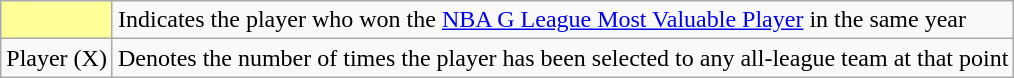<table class="wikitable">
<tr>
<td style="background-color:#FFFF99; border:1px solid #aaaaaa;"></td>
<td>Indicates the player who won the <a href='#'>NBA G League Most Valuable Player</a> in the same year</td>
</tr>
<tr>
<td>Player (X)</td>
<td>Denotes the number of times the player has been selected to any all-league team at that point</td>
</tr>
</table>
